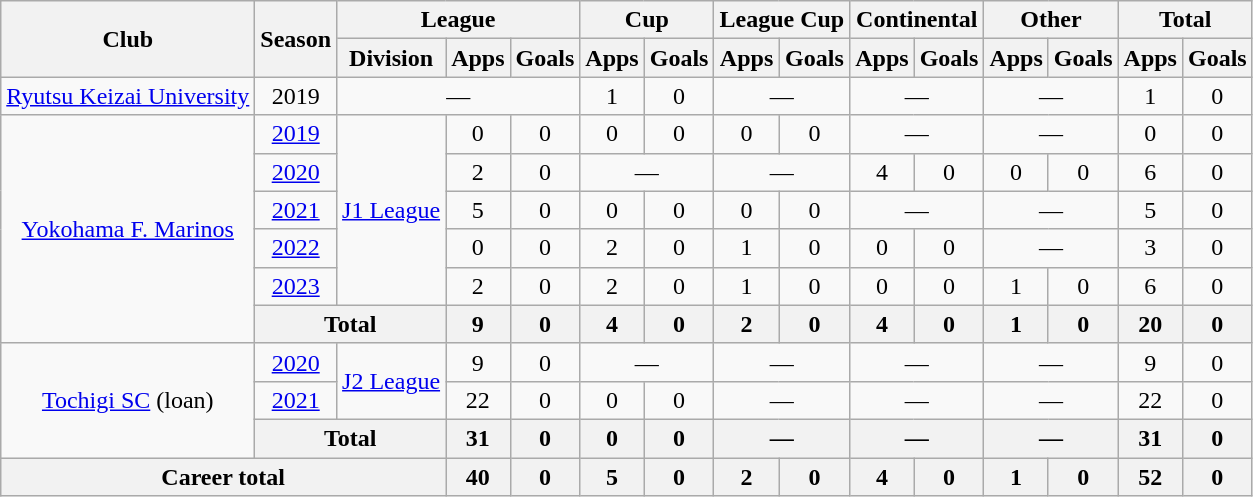<table class="wikitable" style="text-align: center">
<tr>
<th rowspan="2">Club</th>
<th rowspan="2">Season</th>
<th colspan="3">League</th>
<th colspan="2">Cup</th>
<th colspan="2">League Cup</th>
<th colspan="2">Continental</th>
<th colspan="2">Other</th>
<th colspan="2">Total</th>
</tr>
<tr>
<th>Division</th>
<th>Apps</th>
<th>Goals</th>
<th>Apps</th>
<th>Goals</th>
<th>Apps</th>
<th>Goals</th>
<th>Apps</th>
<th>Goals</th>
<th>Apps</th>
<th>Goals</th>
<th>Apps</th>
<th>Goals</th>
</tr>
<tr>
<td><a href='#'>Ryutsu Keizai University</a></td>
<td>2019</td>
<td colspan="3">—</td>
<td>1</td>
<td>0</td>
<td colspan="2">—</td>
<td colspan="2">—</td>
<td colspan="2">—</td>
<td>1</td>
<td>0</td>
</tr>
<tr>
<td rowspan="6"><a href='#'>Yokohama F. Marinos</a></td>
<td><a href='#'>2019</a></td>
<td rowspan="5"><a href='#'>J1 League</a></td>
<td>0</td>
<td>0</td>
<td>0</td>
<td>0</td>
<td>0</td>
<td>0</td>
<td colspan="2">—</td>
<td colspan="2">—</td>
<td>0</td>
<td>0</td>
</tr>
<tr>
<td><a href='#'>2020</a></td>
<td>2</td>
<td>0</td>
<td colspan="2">—</td>
<td colspan="2">—</td>
<td>4</td>
<td>0</td>
<td>0</td>
<td>0</td>
<td>6</td>
<td>0</td>
</tr>
<tr>
<td><a href='#'>2021</a></td>
<td>5</td>
<td>0</td>
<td>0</td>
<td>0</td>
<td>0</td>
<td>0</td>
<td colspan="2">—</td>
<td colspan="2">—</td>
<td>5</td>
<td>0</td>
</tr>
<tr>
<td><a href='#'>2022</a></td>
<td>0</td>
<td>0</td>
<td>2</td>
<td>0</td>
<td>1</td>
<td>0</td>
<td>0</td>
<td>0</td>
<td colspan="2">—</td>
<td>3</td>
<td>0</td>
</tr>
<tr>
<td><a href='#'>2023</a></td>
<td>2</td>
<td>0</td>
<td>2</td>
<td>0</td>
<td>1</td>
<td>0</td>
<td>0</td>
<td>0</td>
<td>1</td>
<td>0</td>
<td>6</td>
<td>0</td>
</tr>
<tr>
<th colspan="2">Total</th>
<th>9</th>
<th>0</th>
<th>4</th>
<th>0</th>
<th>2</th>
<th>0</th>
<th>4</th>
<th>0</th>
<th>1</th>
<th>0</th>
<th>20</th>
<th>0</th>
</tr>
<tr>
<td rowspan="3"><a href='#'>Tochigi SC</a> (loan)</td>
<td><a href='#'>2020</a></td>
<td rowspan="2"><a href='#'>J2 League</a></td>
<td>9</td>
<td>0</td>
<td colspan="2">—</td>
<td colspan="2">—</td>
<td colspan="2">—</td>
<td colspan="2">—</td>
<td>9</td>
<td>0</td>
</tr>
<tr>
<td><a href='#'>2021</a></td>
<td>22</td>
<td>0</td>
<td>0</td>
<td>0</td>
<td colspan="2">—</td>
<td colspan="2">—</td>
<td colspan="2">—</td>
<td>22</td>
<td>0</td>
</tr>
<tr>
<th colspan="2">Total</th>
<th>31</th>
<th>0</th>
<th>0</th>
<th>0</th>
<th colspan="2">—</th>
<th colspan="2">—</th>
<th colspan="2">—</th>
<th>31</th>
<th>0</th>
</tr>
<tr>
<th colspan="3">Career total</th>
<th>40</th>
<th>0</th>
<th>5</th>
<th>0</th>
<th>2</th>
<th>0</th>
<th>4</th>
<th>0</th>
<th>1</th>
<th>0</th>
<th>52</th>
<th>0</th>
</tr>
</table>
